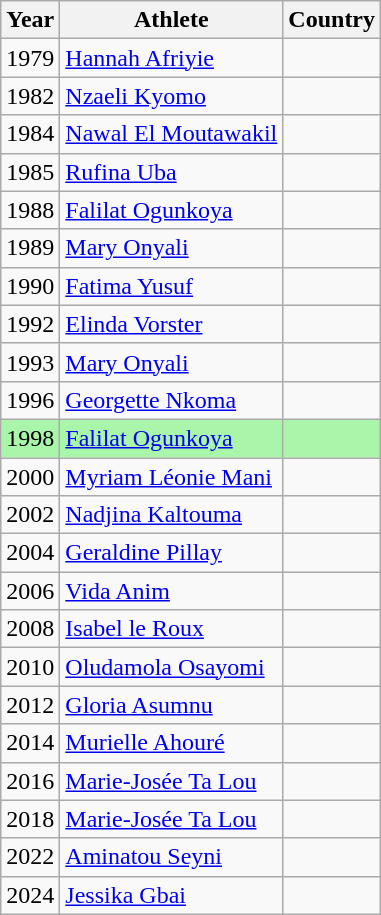<table class="wikitable sortable">
<tr>
<th>Year</th>
<th>Athlete</th>
<th>Country</th>
</tr>
<tr>
<td>1979</td>
<td><a href='#'>Hannah Afriyie</a></td>
<td></td>
</tr>
<tr>
<td>1982</td>
<td><a href='#'>Nzaeli Kyomo</a></td>
<td></td>
</tr>
<tr>
<td>1984</td>
<td><a href='#'>Nawal El Moutawakil</a></td>
<td></td>
</tr>
<tr>
<td>1985</td>
<td><a href='#'>Rufina Uba</a></td>
<td></td>
</tr>
<tr>
<td>1988</td>
<td><a href='#'>Falilat Ogunkoya</a></td>
<td></td>
</tr>
<tr>
<td>1989</td>
<td><a href='#'>Mary Onyali</a></td>
<td></td>
</tr>
<tr>
<td>1990</td>
<td><a href='#'>Fatima Yusuf</a></td>
<td></td>
</tr>
<tr>
<td>1992</td>
<td><a href='#'>Elinda Vorster</a></td>
<td></td>
</tr>
<tr>
<td>1993</td>
<td><a href='#'>Mary Onyali</a></td>
<td></td>
</tr>
<tr>
<td>1996</td>
<td><a href='#'>Georgette Nkoma</a></td>
<td></td>
</tr>
<tr bgcolor=#A9F5A9>
<td>1998</td>
<td><a href='#'>Falilat Ogunkoya</a></td>
<td></td>
</tr>
<tr>
<td>2000</td>
<td><a href='#'>Myriam Léonie Mani</a></td>
<td></td>
</tr>
<tr>
<td>2002</td>
<td><a href='#'>Nadjina Kaltouma</a></td>
<td></td>
</tr>
<tr>
<td>2004</td>
<td><a href='#'>Geraldine Pillay</a></td>
<td></td>
</tr>
<tr>
<td>2006</td>
<td><a href='#'>Vida Anim</a></td>
<td></td>
</tr>
<tr>
<td>2008</td>
<td><a href='#'>Isabel le Roux</a></td>
<td></td>
</tr>
<tr>
<td>2010</td>
<td><a href='#'>Oludamola Osayomi</a></td>
<td></td>
</tr>
<tr>
<td>2012</td>
<td><a href='#'>Gloria Asumnu</a></td>
<td></td>
</tr>
<tr>
<td>2014</td>
<td><a href='#'>Murielle Ahouré</a></td>
<td></td>
</tr>
<tr>
<td>2016</td>
<td><a href='#'>Marie-Josée Ta Lou</a></td>
<td></td>
</tr>
<tr>
<td>2018</td>
<td><a href='#'>Marie-Josée Ta Lou</a></td>
<td></td>
</tr>
<tr>
<td>2022</td>
<td><a href='#'>Aminatou Seyni</a></td>
<td></td>
</tr>
<tr>
<td>2024</td>
<td><a href='#'>Jessika Gbai</a></td>
<td></td>
</tr>
</table>
